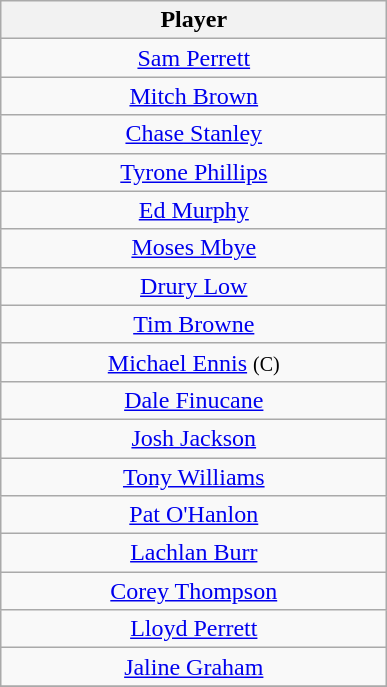<table class="wikitable" style="text-align: center;">
<tr>
<th style="width:250px;">Player</th>
</tr>
<tr>
<td><a href='#'>Sam Perrett</a></td>
</tr>
<tr>
<td><a href='#'>Mitch Brown</a></td>
</tr>
<tr>
<td><a href='#'>Chase Stanley</a></td>
</tr>
<tr>
<td><a href='#'>Tyrone Phillips</a></td>
</tr>
<tr>
<td><a href='#'>Ed Murphy</a></td>
</tr>
<tr>
<td><a href='#'>Moses Mbye</a></td>
</tr>
<tr>
<td><a href='#'>Drury Low</a></td>
</tr>
<tr>
<td><a href='#'>Tim Browne</a></td>
</tr>
<tr>
<td><a href='#'>Michael Ennis</a> <small>(C)</small></td>
</tr>
<tr>
<td><a href='#'>Dale Finucane</a></td>
</tr>
<tr>
<td><a href='#'>Josh Jackson</a></td>
</tr>
<tr>
<td><a href='#'>Tony Williams</a></td>
</tr>
<tr>
<td><a href='#'>Pat O'Hanlon</a></td>
</tr>
<tr>
<td><a href='#'>Lachlan Burr</a></td>
</tr>
<tr>
<td><a href='#'>Corey Thompson</a></td>
</tr>
<tr>
<td><a href='#'>Lloyd Perrett</a></td>
</tr>
<tr>
<td><a href='#'>Jaline Graham</a></td>
</tr>
<tr>
</tr>
</table>
